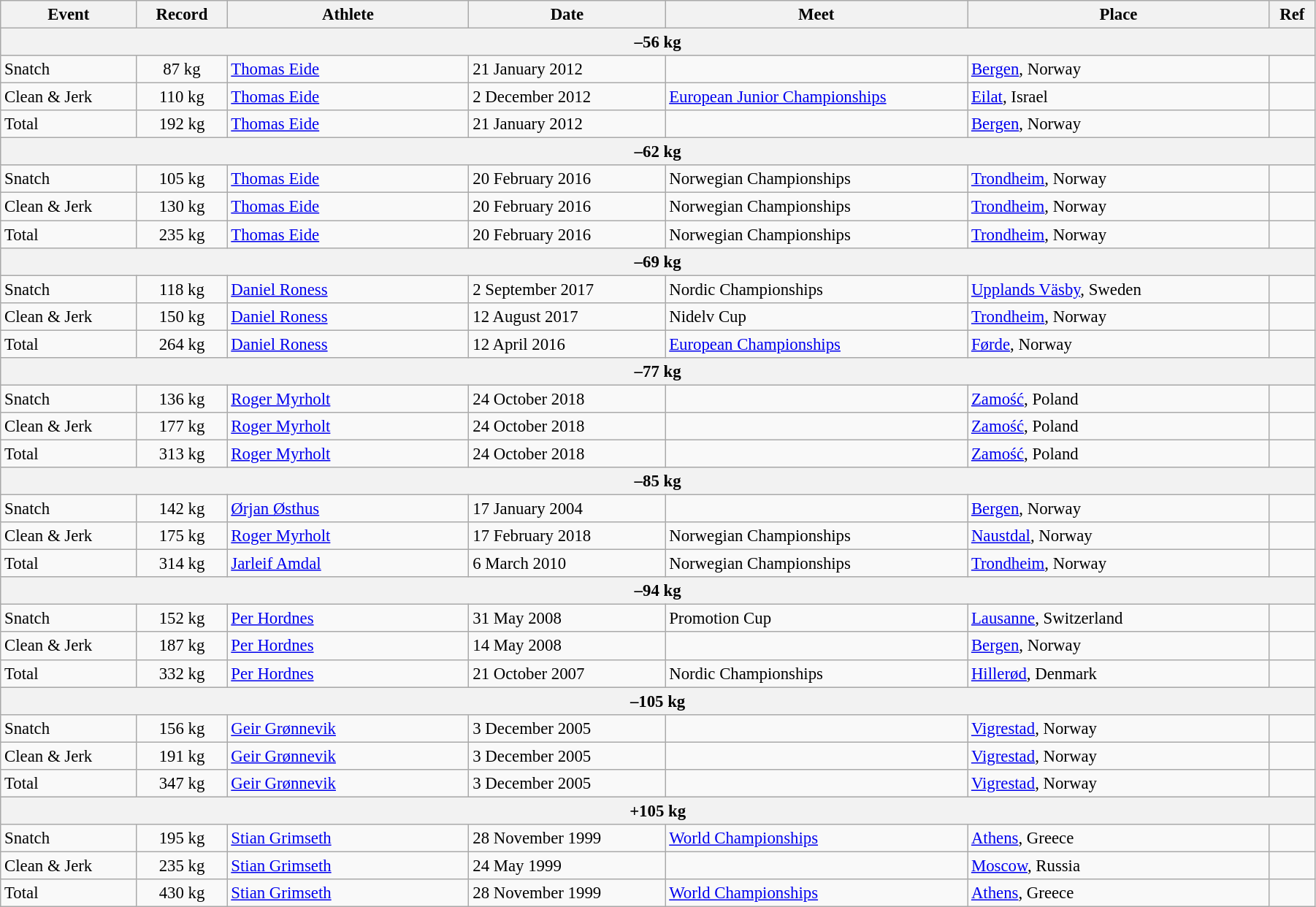<table class="wikitable" style="font-size:95%; width: 95%;">
<tr>
<th width=9%>Event</th>
<th width=6%>Record</th>
<th width=16%>Athlete</th>
<th width=13%>Date</th>
<th width=20%>Meet</th>
<th width=20%>Place</th>
<th width=3%>Ref</th>
</tr>
<tr bgcolor="#DDDDDD">
<th colspan="7">–56 kg</th>
</tr>
<tr>
<td>Snatch</td>
<td align="center">87 kg</td>
<td><a href='#'>Thomas Eide</a></td>
<td>21 January 2012</td>
<td></td>
<td><a href='#'>Bergen</a>, Norway</td>
<td></td>
</tr>
<tr>
<td>Clean & Jerk</td>
<td align="center">110 kg</td>
<td><a href='#'>Thomas Eide</a></td>
<td>2 December 2012</td>
<td><a href='#'>European Junior Championships</a></td>
<td><a href='#'>Eilat</a>, Israel</td>
<td></td>
</tr>
<tr>
<td>Total</td>
<td align="center">192 kg</td>
<td><a href='#'>Thomas Eide</a></td>
<td>21 January 2012</td>
<td></td>
<td><a href='#'>Bergen</a>, Norway</td>
<td></td>
</tr>
<tr bgcolor="#DDDDDD">
<th colspan="7">–62 kg</th>
</tr>
<tr>
<td>Snatch</td>
<td align="center">105 kg</td>
<td><a href='#'>Thomas Eide</a></td>
<td>20 February 2016</td>
<td>Norwegian Championships</td>
<td><a href='#'>Trondheim</a>, Norway</td>
<td></td>
</tr>
<tr>
<td>Clean & Jerk</td>
<td align="center">130 kg</td>
<td><a href='#'>Thomas Eide</a></td>
<td>20 February 2016</td>
<td>Norwegian Championships</td>
<td><a href='#'>Trondheim</a>, Norway</td>
<td></td>
</tr>
<tr>
<td>Total</td>
<td align="center">235 kg</td>
<td><a href='#'>Thomas Eide</a></td>
<td>20 February 2016</td>
<td>Norwegian Championships</td>
<td><a href='#'>Trondheim</a>, Norway</td>
<td></td>
</tr>
<tr bgcolor="#DDDDDD">
<th colspan="7">–69 kg</th>
</tr>
<tr>
<td>Snatch</td>
<td align="center">118 kg</td>
<td><a href='#'>Daniel Roness</a></td>
<td>2 September 2017</td>
<td>Nordic Championships</td>
<td><a href='#'>Upplands Väsby</a>, Sweden</td>
<td></td>
</tr>
<tr>
<td>Clean & Jerk</td>
<td align="center">150 kg</td>
<td><a href='#'>Daniel Roness</a></td>
<td>12 August 2017</td>
<td>Nidelv Cup</td>
<td><a href='#'>Trondheim</a>, Norway</td>
<td></td>
</tr>
<tr>
<td>Total</td>
<td align="center">264 kg</td>
<td><a href='#'>Daniel Roness</a></td>
<td>12 April 2016</td>
<td><a href='#'>European Championships</a></td>
<td><a href='#'>Førde</a>, Norway</td>
<td></td>
</tr>
<tr bgcolor="#DDDDDD">
<th colspan="7">–77 kg</th>
</tr>
<tr>
<td>Snatch</td>
<td align="center">136 kg</td>
<td><a href='#'>Roger Myrholt</a></td>
<td>24 October 2018</td>
<td></td>
<td><a href='#'>Zamość</a>, Poland</td>
<td></td>
</tr>
<tr>
<td>Clean & Jerk</td>
<td align="center">177 kg</td>
<td><a href='#'>Roger Myrholt</a></td>
<td>24 October 2018</td>
<td></td>
<td><a href='#'>Zamość</a>, Poland</td>
<td></td>
</tr>
<tr>
<td>Total</td>
<td align="center">313 kg</td>
<td><a href='#'>Roger Myrholt</a></td>
<td>24 October 2018</td>
<td></td>
<td><a href='#'>Zamość</a>, Poland</td>
<td></td>
</tr>
<tr bgcolor="#DDDDDD">
<th colspan="7">–85 kg</th>
</tr>
<tr>
<td>Snatch</td>
<td align="center">142 kg</td>
<td><a href='#'>Ørjan Østhus</a></td>
<td>17 January 2004</td>
<td></td>
<td><a href='#'>Bergen</a>, Norway</td>
<td></td>
</tr>
<tr>
<td>Clean & Jerk</td>
<td align="center">175 kg</td>
<td><a href='#'>Roger Myrholt</a></td>
<td>17 February 2018</td>
<td>Norwegian Championships</td>
<td><a href='#'>Naustdal</a>, Norway</td>
<td></td>
</tr>
<tr>
<td>Total</td>
<td align="center">314 kg</td>
<td><a href='#'>Jarleif Amdal</a></td>
<td>6 March 2010</td>
<td>Norwegian Championships</td>
<td><a href='#'>Trondheim</a>, Norway</td>
<td></td>
</tr>
<tr bgcolor="#DDDDDD">
<th colspan="7">–94 kg</th>
</tr>
<tr>
<td>Snatch</td>
<td align="center">152 kg</td>
<td><a href='#'>Per Hordnes</a></td>
<td>31 May 2008</td>
<td>Promotion Cup</td>
<td><a href='#'>Lausanne</a>, Switzerland</td>
<td></td>
</tr>
<tr>
<td>Clean & Jerk</td>
<td align="center">187 kg</td>
<td><a href='#'>Per Hordnes</a></td>
<td>14 May 2008</td>
<td></td>
<td><a href='#'>Bergen</a>, Norway</td>
<td></td>
</tr>
<tr>
<td>Total</td>
<td align="center">332 kg</td>
<td><a href='#'>Per Hordnes</a></td>
<td>21 October 2007</td>
<td>Nordic Championships</td>
<td><a href='#'>Hillerød</a>, Denmark</td>
<td></td>
</tr>
<tr bgcolor="#DDDDDD">
<th colspan="7">–105 kg</th>
</tr>
<tr>
<td>Snatch</td>
<td align="center">156 kg</td>
<td><a href='#'>Geir Grønnevik</a></td>
<td>3 December 2005</td>
<td></td>
<td><a href='#'>Vigrestad</a>, Norway</td>
<td></td>
</tr>
<tr>
<td>Clean & Jerk</td>
<td align="center">191 kg</td>
<td><a href='#'>Geir Grønnevik</a></td>
<td>3 December 2005</td>
<td></td>
<td><a href='#'>Vigrestad</a>, Norway</td>
<td></td>
</tr>
<tr>
<td>Total</td>
<td align="center">347 kg</td>
<td><a href='#'>Geir Grønnevik</a></td>
<td>3 December 2005</td>
<td></td>
<td><a href='#'>Vigrestad</a>, Norway</td>
<td></td>
</tr>
<tr bgcolor="#DDDDDD">
<th colspan="7">+105 kg</th>
</tr>
<tr>
<td>Snatch</td>
<td align="center">195 kg</td>
<td><a href='#'>Stian Grimseth</a></td>
<td>28 November 1999</td>
<td><a href='#'>World Championships</a></td>
<td><a href='#'>Athens</a>, Greece</td>
<td></td>
</tr>
<tr>
<td>Clean & Jerk</td>
<td align="center">235 kg</td>
<td><a href='#'>Stian Grimseth</a></td>
<td>24 May 1999</td>
<td></td>
<td><a href='#'>Moscow</a>, Russia</td>
<td></td>
</tr>
<tr>
<td>Total</td>
<td align="center">430 kg</td>
<td><a href='#'>Stian Grimseth</a></td>
<td>28 November 1999</td>
<td><a href='#'>World Championships</a></td>
<td><a href='#'>Athens</a>, Greece</td>
<td></td>
</tr>
</table>
